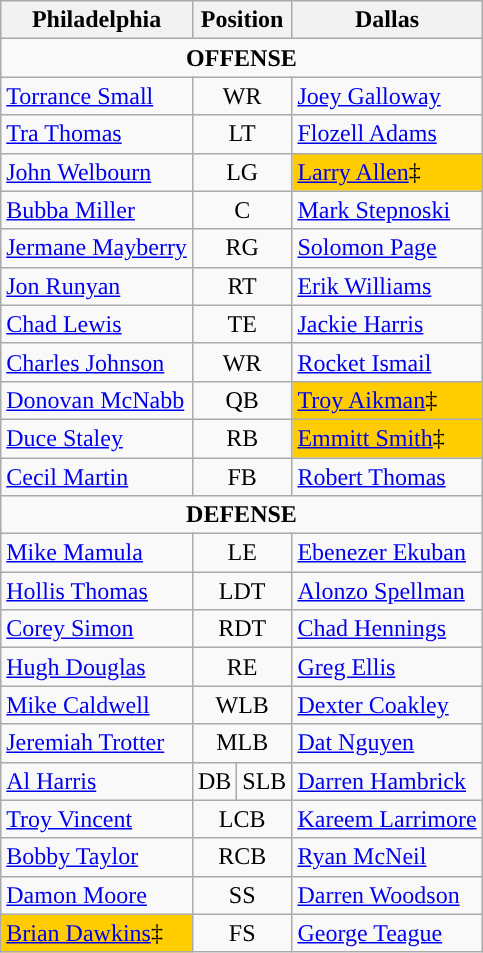<table class="wikitable">
<tr>
<th>Philadelphia</th>
<th colspan="2">Position</th>
<th>Dallas</th>
</tr>
<tr>
<td colspan="4" style="text-align:center;"><strong>OFFENSE</strong></td>
</tr>
<tr>
<td><a href='#'>Torrance Small</a></td>
<td colspan="2" style="text-align:center;">WR</td>
<td><a href='#'>Joey Galloway</a></td>
</tr>
<tr>
<td><a href='#'>Tra Thomas</a></td>
<td colspan="2" style="text-align:center;">LT</td>
<td><a href='#'>Flozell Adams</a></td>
</tr>
<tr>
<td><a href='#'>John Welbourn</a></td>
<td colspan="2" style="text-align:center;">LG</td>
<td bgcolor="#FFCC00"><a href='#'>Larry Allen</a>‡</td>
</tr>
<tr>
<td><a href='#'>Bubba Miller</a></td>
<td colspan="2" style="text-align:center;">C</td>
<td><a href='#'>Mark Stepnoski</a></td>
</tr>
<tr>
<td><a href='#'>Jermane Mayberry</a></td>
<td colspan="2" style="text-align:center;">RG</td>
<td><a href='#'>Solomon Page</a></td>
</tr>
<tr>
<td><a href='#'>Jon Runyan</a></td>
<td colspan="2" style="text-align:center;">RT</td>
<td><a href='#'>Erik Williams</a></td>
</tr>
<tr>
<td><a href='#'>Chad Lewis</a></td>
<td colspan="2" style="text-align:center;">TE</td>
<td><a href='#'>Jackie Harris</a></td>
</tr>
<tr>
<td><a href='#'>Charles Johnson</a></td>
<td colspan="2" style="text-align:center;">WR</td>
<td><a href='#'>Rocket Ismail</a></td>
</tr>
<tr>
<td><a href='#'>Donovan McNabb</a></td>
<td colspan="2" style="text-align:center;">QB</td>
<td bgcolor="#FFCC00"><a href='#'>Troy Aikman</a>‡</td>
</tr>
<tr>
<td><a href='#'>Duce Staley</a></td>
<td colspan="2" style="text-align:center;">RB</td>
<td bgcolor="#FFCC00"><a href='#'>Emmitt Smith</a>‡</td>
</tr>
<tr>
<td><a href='#'>Cecil Martin</a></td>
<td colspan="2" style="text-align:center;">FB</td>
<td><a href='#'>Robert Thomas</a></td>
</tr>
<tr>
<td colspan="4" style="text-align:center;"><strong>DEFENSE</strong></td>
</tr>
<tr>
<td><a href='#'>Mike Mamula</a></td>
<td colspan="2" style="text-align:center;">LE</td>
<td><a href='#'>Ebenezer Ekuban</a></td>
</tr>
<tr>
<td><a href='#'>Hollis Thomas</a></td>
<td colspan="2" style="text-align:center;">LDT</td>
<td><a href='#'>Alonzo Spellman</a></td>
</tr>
<tr>
<td><a href='#'>Corey Simon</a></td>
<td colspan="2" style="text-align:center;">RDT</td>
<td><a href='#'>Chad Hennings</a></td>
</tr>
<tr>
<td><a href='#'>Hugh Douglas</a></td>
<td colspan="2" style="text-align:center;">RE</td>
<td><a href='#'>Greg Ellis</a></td>
</tr>
<tr>
<td><a href='#'>Mike Caldwell</a></td>
<td colspan="2" style="text-align:center;">WLB</td>
<td><a href='#'>Dexter Coakley</a></td>
</tr>
<tr>
<td><a href='#'>Jeremiah Trotter</a></td>
<td colspan="2" style="text-align:center;">MLB</td>
<td><a href='#'>Dat Nguyen</a></td>
</tr>
<tr>
<td><a href='#'>Al Harris</a></td>
<td style="text-align:center;">DB</td>
<td style="text-align:center;">SLB</td>
<td><a href='#'>Darren Hambrick</a></td>
</tr>
<tr>
<td><a href='#'>Troy Vincent</a></td>
<td colspan="2" style="text-align:center;">LCB</td>
<td><a href='#'>Kareem Larrimore</a></td>
</tr>
<tr>
<td><a href='#'>Bobby Taylor</a></td>
<td colspan="2" style="text-align:center;">RCB</td>
<td><a href='#'>Ryan McNeil</a></td>
</tr>
<tr>
<td><a href='#'>Damon Moore</a></td>
<td colspan="2" style="text-align:center;">SS</td>
<td><a href='#'>Darren Woodson</a></td>
</tr>
<tr>
<td bgcolor="#FFCC00"><a href='#'>Brian Dawkins</a>‡</td>
<td colspan="2" style="text-align:center;">FS</td>
<td><a href='#'>George Teague</a></td>
</tr>
</table>
